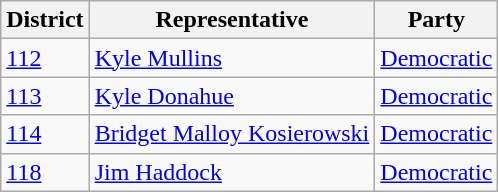<table class="sortable wikitable">
<tr>
<th>District</th>
<th>Representative</th>
<th>Party</th>
</tr>
<tr>
<td><a href='#'>112</a></td>
<td><a href='#'>Kyle Mullins</a></td>
<td><a href='#'>Democratic</a></td>
</tr>
<tr>
<td><a href='#'>113</a></td>
<td><a href='#'>Kyle Donahue</a></td>
<td><a href='#'>Democratic</a></td>
</tr>
<tr>
<td><a href='#'>114</a></td>
<td><a href='#'>Bridget Malloy Kosierowski</a></td>
<td><a href='#'>Democratic</a></td>
</tr>
<tr>
<td><a href='#'>118</a></td>
<td><a href='#'>Jim Haddock</a></td>
<td><a href='#'>Democratic</a></td>
</tr>
</table>
